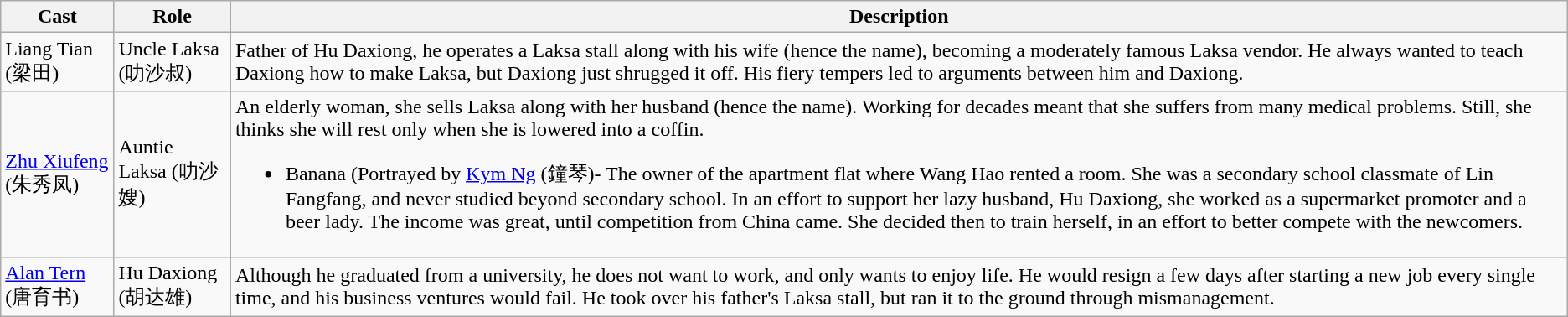<table class="wikitable">
<tr>
<th>Cast</th>
<th>Role</th>
<th>Description</th>
</tr>
<tr>
<td>Liang Tian (梁田)</td>
<td>Uncle Laksa (叻沙叔)</td>
<td>Father of Hu Daxiong, he operates a Laksa stall along with his wife (hence the name), becoming a moderately famous Laksa vendor. He always wanted to teach Daxiong how to make Laksa, but Daxiong just shrugged it off. His fiery tempers led to arguments between him and Daxiong.</td>
</tr>
<tr>
<td><a href='#'>Zhu Xiufeng</a> (朱秀凤)</td>
<td>Auntie Laksa (叻沙嫂)</td>
<td>An elderly woman, she sells Laksa along with her husband (hence the name). Working for decades meant that she suffers from many medical problems. Still, she thinks she will rest only when she is lowered into a coffin.<br><ul><li>Banana (Portrayed by <a href='#'>Kym Ng</a> (鐘琴)- The owner of the apartment flat where Wang Hao rented a room. She was a secondary school classmate of Lin Fangfang, and never studied beyond secondary school. In an effort to support her lazy husband, Hu Daxiong, she worked as a supermarket promoter and a beer lady. The income was great, until competition from China came. She decided then to train herself, in an effort to better compete with the newcomers.</li></ul></td>
</tr>
<tr>
<td><a href='#'>Alan Tern</a> (唐育书)</td>
<td>Hu Daxiong (胡达雄)</td>
<td>Although he graduated from a university, he does not want to work, and only wants to enjoy life. He would resign a few days after starting a new job every single time, and his business ventures would fail. He took over his father's Laksa stall, but ran it to the ground through mismanagement.</td>
</tr>
</table>
